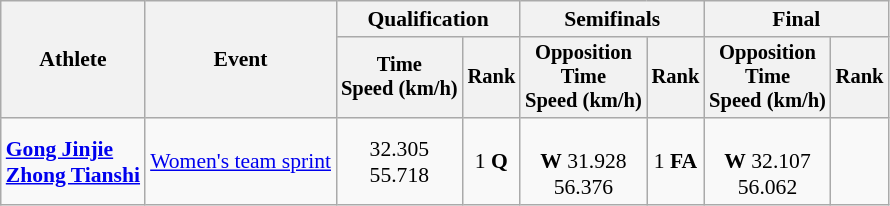<table class="wikitable" style="font-size:90%">
<tr>
<th rowspan="2">Athlete</th>
<th rowspan="2">Event</th>
<th colspan=2>Qualification</th>
<th colspan=2>Semifinals</th>
<th colspan=2>Final</th>
</tr>
<tr style="font-size:95%">
<th>Time<br>Speed (km/h)</th>
<th>Rank</th>
<th>Opposition<br>Time<br>Speed (km/h)</th>
<th>Rank</th>
<th>Opposition<br>Time<br>Speed (km/h)</th>
<th>Rank</th>
</tr>
<tr align=center>
<td align=left><strong><a href='#'>Gong Jinjie</a><br><a href='#'>Zhong Tianshi</a></strong></td>
<td align=left><a href='#'>Women's team sprint</a></td>
<td>32.305 <br>55.718</td>
<td>1 <strong>Q</strong></td>
<td><br><strong>W</strong> 31.928  <br>56.376</td>
<td>1 <strong>FA</strong></td>
<td><br><strong>W</strong> 32.107 <br>56.062</td>
<td></td>
</tr>
</table>
